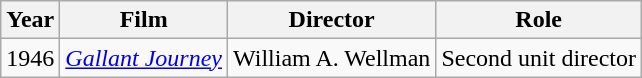<table class="wikitable">
<tr>
<th>Year</th>
<th>Film</th>
<th>Director</th>
<th>Role</th>
</tr>
<tr>
<td>1946</td>
<td><em><a href='#'>Gallant Journey</a></em></td>
<td>William A. Wellman</td>
<td>Second unit director</td>
</tr>
</table>
